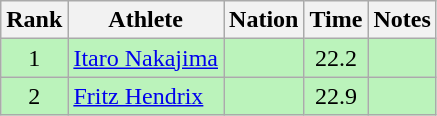<table class="wikitable sortable" style="text-align:center">
<tr>
<th>Rank</th>
<th>Athlete</th>
<th>Nation</th>
<th>Time</th>
<th>Notes</th>
</tr>
<tr bgcolor=bbf3bb>
<td>1</td>
<td align=left><a href='#'>Itaro Nakajima</a></td>
<td align=left></td>
<td>22.2</td>
<td></td>
</tr>
<tr bgcolor=bbf3bb>
<td>2</td>
<td align=left><a href='#'>Fritz Hendrix</a></td>
<td align=left></td>
<td>22.9</td>
<td></td>
</tr>
</table>
